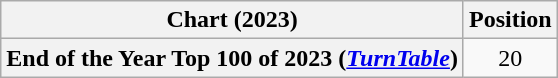<table class="wikitable sortable plainrowheaders" style="text-align:center">
<tr>
<th scope="col">Chart (2023)</th>
<th scope="col">Position</th>
</tr>
<tr>
<th scope="row">End of the Year Top 100 of 2023 (<em><a href='#'>TurnTable</a></em>)</th>
<td>20</td>
</tr>
</table>
